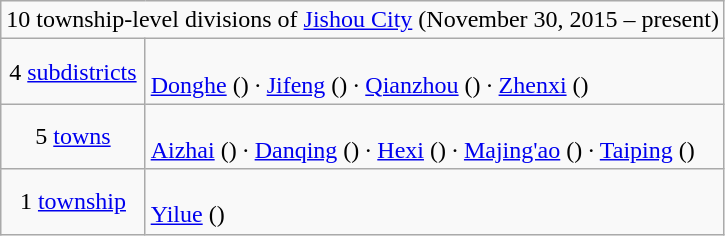<table class="wikitable">
<tr>
<td style="text-align:center;" colspan="2">10 township-level divisions of <a href='#'>Jishou City</a> (November 30, 2015 – present)</td>
</tr>
<tr align=left>
<td align=center>4 <a href='#'>subdistricts</a></td>
<td><br><a href='#'>Donghe</a> ()
· <a href='#'>Jifeng</a> ()
· <a href='#'>Qianzhou</a> ()
· <a href='#'>Zhenxi</a> ()</td>
</tr>
<tr align=left>
<td align=center>5 <a href='#'>towns</a></td>
<td><br><a href='#'>Aizhai</a> ()
· <a href='#'>Danqing</a> ()
· <a href='#'>Hexi</a> ()
· <a href='#'>Majing'ao</a> ()
· <a href='#'>Taiping</a> ()</td>
</tr>
<tr align=left>
<td align=center>1 <a href='#'>township</a></td>
<td><br><a href='#'>Yilue</a> ()</td>
</tr>
</table>
